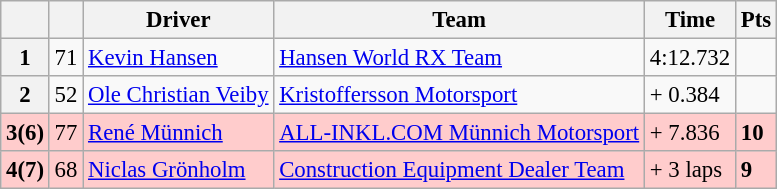<table class="wikitable" style="font-size:95%">
<tr>
<th></th>
<th></th>
<th>Driver</th>
<th>Team</th>
<th>Time</th>
<th>Pts</th>
</tr>
<tr>
<th>1</th>
<td>71</td>
<td> <a href='#'>Kevin Hansen</a></td>
<td><a href='#'>Hansen World RX Team</a></td>
<td>4:12.732</td>
<td></td>
</tr>
<tr>
<th>2</th>
<td>52</td>
<td> <a href='#'>Ole Christian Veiby</a></td>
<td><a href='#'>Kristoffersson Motorsport</a></td>
<td>+ 0.384</td>
<td></td>
</tr>
<tr>
<th style="background:#ffcccc;">3(6)</th>
<td style="background:#ffcccc;">77</td>
<td style="background:#ffcccc;"> <a href='#'>René Münnich</a></td>
<td style="background:#ffcccc;"><a href='#'>ALL-INKL.COM Münnich Motorsport</a></td>
<td style="background:#ffcccc;">+ 7.836</td>
<td style="background:#ffcccc;"><strong>10</strong></td>
</tr>
<tr>
<th style="background:#ffcccc;">4(7)</th>
<td style="background:#ffcccc;">68</td>
<td style="background:#ffcccc;"> <a href='#'>Niclas Grönholm</a></td>
<td style="background:#ffcccc;"><a href='#'>Construction Equipment Dealer Team</a></td>
<td style="background:#ffcccc;">+ 3 laps</td>
<td style="background:#ffcccc;"><strong>9</strong></td>
</tr>
</table>
